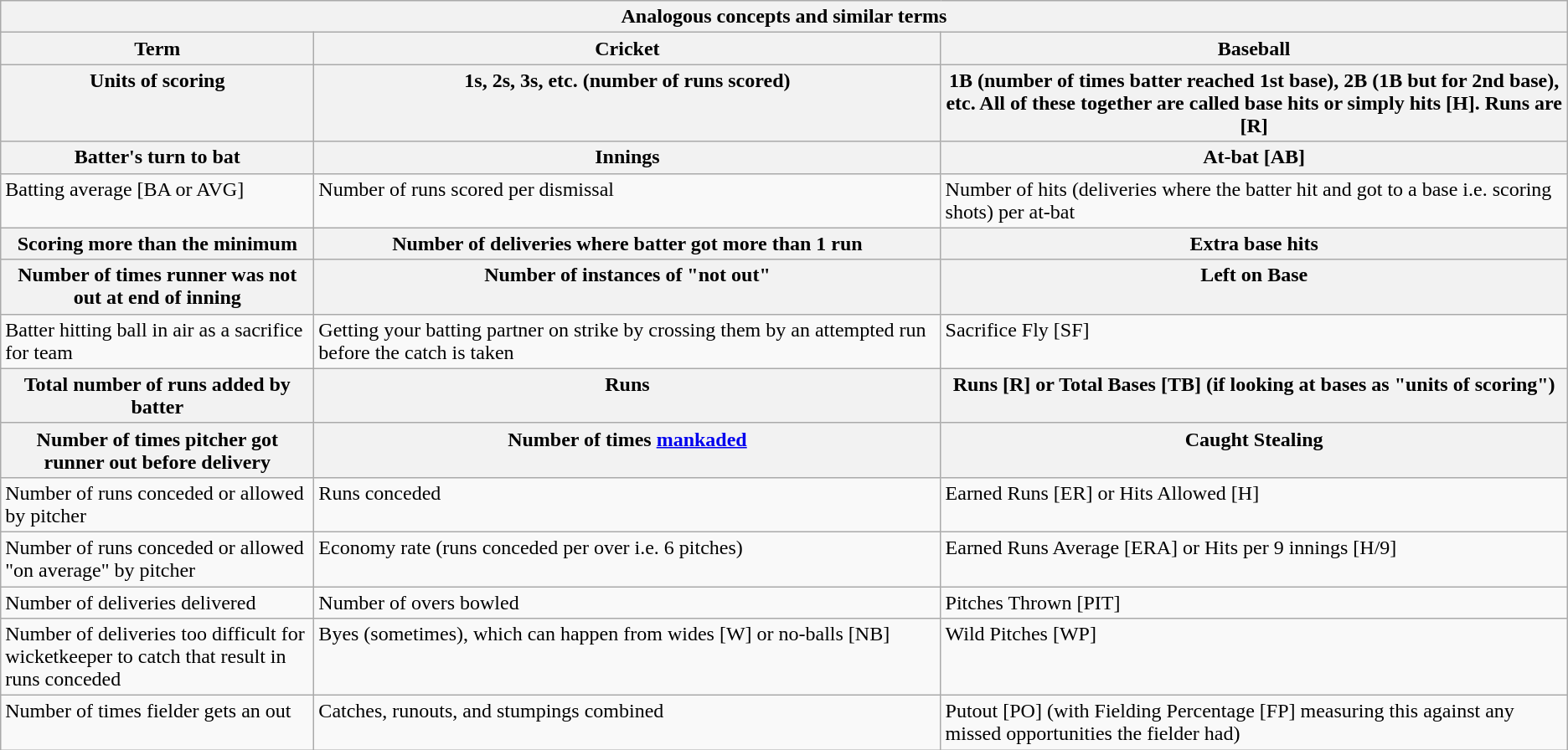<table class=wikitable>
<tr>
<th colspan=3>Analogous concepts and similar terms</th>
</tr>
<tr valign="top">
<th style="width:20%;">Term</th>
<th style="width:40%;">Cricket</th>
<th style="width:40%;">Baseball</th>
</tr>
<tr valign="top">
<th>Units of scoring</th>
<th>1s, 2s, 3s, etc. (number of runs scored)</th>
<th>1B (number of times batter reached 1st base), 2B (1B but for 2nd base), etc. All of these together are called base hits or simply hits [H]. Runs are [R]</th>
</tr>
<tr valign="top">
<th>Batter's turn to bat</th>
<th>Innings</th>
<th>At-bat [AB]</th>
</tr>
<tr valign="top">
<td>Batting average [BA or AVG]</td>
<td>Number of runs scored per dismissal</td>
<td>Number of hits (deliveries where the batter hit and got to a base i.e. scoring shots) per at-bat</td>
</tr>
<tr valign="top">
<th>Scoring more than the minimum</th>
<th>Number of deliveries where batter got more than 1 run</th>
<th>Extra base hits</th>
</tr>
<tr valign="top">
<th>Number of times runner was not out at end of inning</th>
<th>Number of instances of "not out"</th>
<th>Left on Base</th>
</tr>
<tr valign="top">
<td>Batter hitting ball in air as a sacrifice for team</td>
<td>Getting your batting partner on strike by crossing them by an attempted run before the catch is taken</td>
<td>Sacrifice Fly [SF]</td>
</tr>
<tr valign="top">
<th>Total number of runs added by batter</th>
<th>Runs</th>
<th>Runs [R] or Total Bases [TB] (if looking at bases as "units of scoring")</th>
</tr>
<tr valign="top">
<th>Number of times pitcher got runner out before delivery</th>
<th>Number of times <a href='#'>mankaded</a></th>
<th>Caught Stealing</th>
</tr>
<tr valign="top">
<td>Number of runs conceded or allowed by pitcher</td>
<td>Runs conceded</td>
<td>Earned Runs [ER] or Hits Allowed [H]</td>
</tr>
<tr valign="top">
<td>Number of runs conceded or allowed "on average" by pitcher</td>
<td>Economy rate (runs conceded per over i.e. 6 pitches)</td>
<td>Earned Runs Average [ERA] or Hits per 9 innings [H/9]</td>
</tr>
<tr valign="top">
<td>Number of deliveries delivered</td>
<td>Number of overs bowled</td>
<td>Pitches Thrown [PIT]</td>
</tr>
<tr valign="top">
<td>Number of deliveries too difficult for wicketkeeper to catch that result in runs conceded</td>
<td>Byes (sometimes), which can happen from wides [W] or no-balls [NB]</td>
<td>Wild Pitches [WP]</td>
</tr>
<tr valign="top">
<td>Number of times fielder gets an out</td>
<td>Catches, runouts, and stumpings combined</td>
<td>Putout [PO] (with Fielding Percentage [FP] measuring this against any missed opportunities the fielder had)</td>
</tr>
</table>
